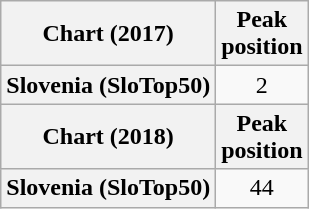<table class="wikitable sortable plainrowheaders" style="text-align:center">
<tr>
<th scope="col">Chart (2017)</th>
<th scope="col">Peak<br>position</th>
</tr>
<tr>
<th scope="row">Slovenia (SloTop50)</th>
<td>2</td>
</tr>
<tr>
<th scope="col">Chart (2018)</th>
<th scope="col">Peak<br>position</th>
</tr>
<tr>
<th scope="row">Slovenia (SloTop50)</th>
<td>44</td>
</tr>
</table>
